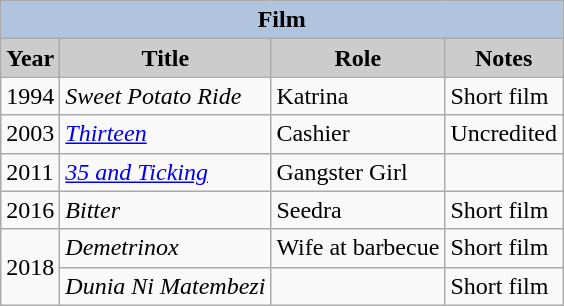<table class="wikitable">
<tr>
<th colspan=4 style="background:#B0C4DE;">Film</th>
</tr>
<tr>
<th style="background: #CCCCCC;">Year</th>
<th style="background: #CCCCCC;">Title</th>
<th style="background: #CCCCCC;">Role</th>
<th style="background: #CCCCCC;">Notes</th>
</tr>
<tr>
<td>1994</td>
<td><em>Sweet Potato Ride</em></td>
<td>Katrina</td>
<td>Short film</td>
</tr>
<tr>
<td>2003</td>
<td><em><a href='#'>Thirteen</a></em></td>
<td>Cashier</td>
<td>Uncredited</td>
</tr>
<tr>
<td>2011</td>
<td><em><a href='#'>35 and Ticking</a></em></td>
<td>Gangster Girl</td>
<td></td>
</tr>
<tr>
<td>2016</td>
<td><em>Bitter</em></td>
<td>Seedra</td>
<td>Short film</td>
</tr>
<tr>
<td rowspan=2>2018</td>
<td><em>Demetrinox</em></td>
<td>Wife at barbecue</td>
<td>Short film</td>
</tr>
<tr>
<td><em>Dunia Ni Matembezi</em></td>
<td></td>
<td>Short film</td>
</tr>
</table>
